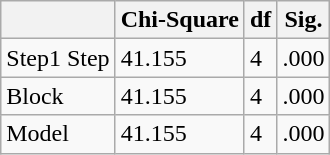<table class="wikitable">
<tr>
<th></th>
<th>Chi-Square</th>
<th>df</th>
<th>Sig.</th>
</tr>
<tr>
<td>Step1  Step</td>
<td> 41.155</td>
<td>4</td>
<td>.000</td>
</tr>
<tr>
<td> Block</td>
<td> 41.155</td>
<td>4</td>
<td>.000</td>
</tr>
<tr>
<td> Model</td>
<td> 41.155</td>
<td>4</td>
<td>.000</td>
</tr>
</table>
